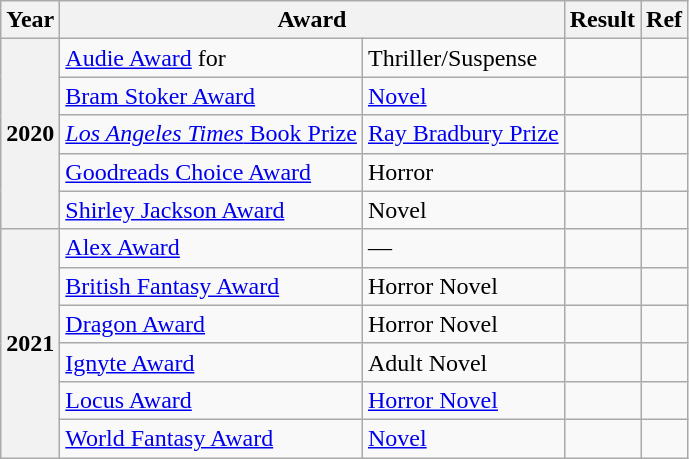<table class="wikitable plainrowheaders sortable">
<tr>
<th scope="col">Year</th>
<th colspan="2" scope="col">Award</th>
<th>Result</th>
<th scope="col">Ref</th>
</tr>
<tr>
<th rowspan="5">2020</th>
<td><a href='#'>Audie Award</a> for</td>
<td>Thriller/Suspense</td>
<td></td>
<td></td>
</tr>
<tr>
<td><a href='#'>Bram Stoker Award</a></td>
<td><a href='#'>Novel</a></td>
<td></td>
<td></td>
</tr>
<tr>
<td><a href='#'><em>Los Angeles Times</em> Book Prize</a></td>
<td><a href='#'>Ray Bradbury Prize</a></td>
<td></td>
<td></td>
</tr>
<tr>
<td><a href='#'>Goodreads Choice Award</a></td>
<td>Horror</td>
<td></td>
<td></td>
</tr>
<tr>
<td><a href='#'>Shirley Jackson Award</a></td>
<td>Novel</td>
<td></td>
<td></td>
</tr>
<tr>
<th rowspan="6">2021</th>
<td><a href='#'>Alex Award</a></td>
<td>—</td>
<td></td>
<td></td>
</tr>
<tr>
<td><a href='#'>British Fantasy Award</a></td>
<td>Horror Novel</td>
<td></td>
<td></td>
</tr>
<tr>
<td><a href='#'>Dragon Award</a></td>
<td>Horror Novel</td>
<td></td>
<td></td>
</tr>
<tr>
<td><a href='#'>Ignyte Award</a></td>
<td>Adult Novel</td>
<td></td>
<td></td>
</tr>
<tr>
<td><a href='#'>Locus Award</a></td>
<td><a href='#'>Horror Novel</a></td>
<td></td>
<td></td>
</tr>
<tr>
<td><a href='#'>World Fantasy Award</a></td>
<td><a href='#'>Novel</a></td>
<td></td>
<td></td>
</tr>
</table>
